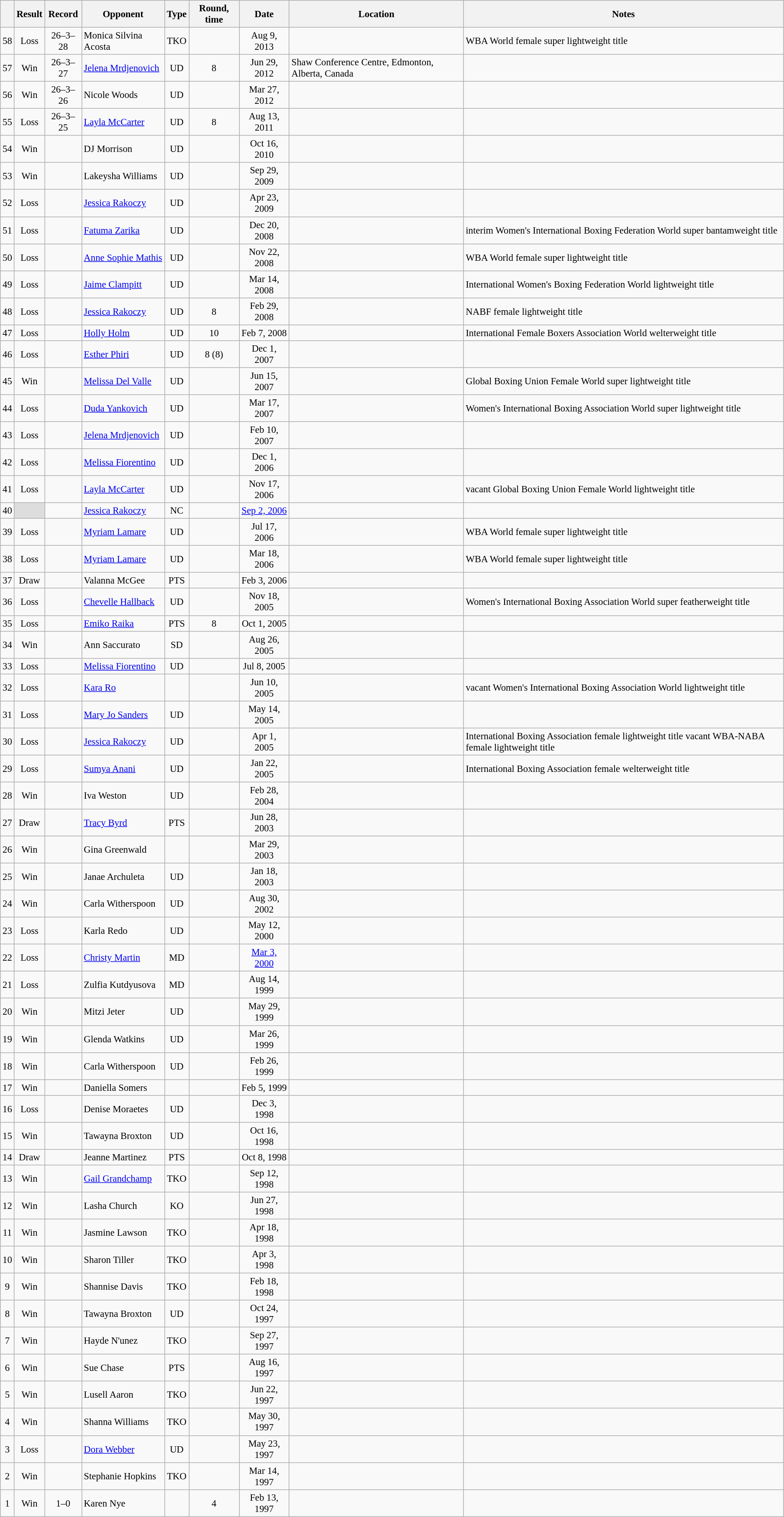<table class="wikitable" style="text-align:center; font-size:95%">
<tr>
<th></th>
<th>Result</th>
<th>Record</th>
<th>Opponent</th>
<th>Type</th>
<th>Round, time</th>
<th>Date</th>
<th>Location</th>
<th>Notes</th>
</tr>
<tr>
<td>58</td>
<td>Loss</td>
<td>26–3–28</td>
<td style="text-align:left;"> Monica Silvina Acosta</td>
<td>TKO</td>
<td></td>
<td>Aug 9, 2013</td>
<td style="text-align:left;"></td>
<td style="text-align:left;">WBA World female super lightweight title</td>
</tr>
<tr>
<td>57</td>
<td>Win</td>
<td>26–3–27</td>
<td style="text-align:left;"> <a href='#'>Jelena Mrdjenovich</a></td>
<td>UD</td>
<td>8</td>
<td>Jun 29, 2012</td>
<td style="text-align:left;"> Shaw Conference Centre, Edmonton, Alberta, Canada</td>
<td style="text-align:left;"></td>
</tr>
<tr>
<td>56</td>
<td>Win</td>
<td>26–3–26</td>
<td style="text-align:left;"> Nicole Woods</td>
<td>UD</td>
<td></td>
<td>Mar 27, 2012</td>
<td style="text-align:left;"> </td>
<td style="text-align:left;"></td>
</tr>
<tr>
<td>55</td>
<td>Loss</td>
<td>26–3–25</td>
<td style="text-align:left;"> <a href='#'>Layla McCarter</a></td>
<td>UD</td>
<td>8</td>
<td>Aug 13, 2011</td>
<td style="text-align:left;"> </td>
<td style="text-align:left;"></td>
</tr>
<tr>
<td>54</td>
<td>Win</td>
<td></td>
<td style="text-align:left;"> DJ Morrison</td>
<td>UD</td>
<td></td>
<td>Oct 16, 2010</td>
<td style="text-align:left;"> </td>
<td style="text-align:left;"></td>
</tr>
<tr>
<td>53</td>
<td>Win</td>
<td></td>
<td style="text-align:left;"> Lakeysha Williams</td>
<td>UD</td>
<td></td>
<td>Sep 29, 2009</td>
<td style="text-align:left;"> </td>
<td style="text-align:left;"></td>
</tr>
<tr>
<td>52</td>
<td>Loss</td>
<td></td>
<td style="text-align:left;"> <a href='#'>Jessica Rakoczy</a></td>
<td>UD</td>
<td></td>
<td>Apr 23, 2009</td>
<td style="text-align:left;"> </td>
<td style="text-align:left;"></td>
</tr>
<tr>
<td>51</td>
<td>Loss</td>
<td></td>
<td style="text-align:left;"> <a href='#'>Fatuma Zarika</a></td>
<td>UD</td>
<td></td>
<td>Dec 20, 2008</td>
<td style="text-align:left;"> </td>
<td style="text-align:left;">interim Women's International Boxing Federation World super bantamweight title</td>
</tr>
<tr>
<td>50</td>
<td>Loss</td>
<td></td>
<td style="text-align:left;"> <a href='#'>Anne Sophie Mathis</a></td>
<td>UD</td>
<td></td>
<td>Nov 22, 2008</td>
<td style="text-align:left;"> </td>
<td style="text-align:left;">WBA World female super lightweight title</td>
</tr>
<tr>
<td>49</td>
<td>Loss</td>
<td></td>
<td style="text-align:left;"> <a href='#'>Jaime Clampitt</a></td>
<td>UD</td>
<td></td>
<td>Mar 14, 2008</td>
<td style="text-align:left;"> </td>
<td style="text-align:left;">International Women's Boxing Federation World lightweight title</td>
</tr>
<tr>
<td>48</td>
<td>Loss</td>
<td></td>
<td style="text-align:left;"> <a href='#'>Jessica Rakoczy</a></td>
<td>UD</td>
<td>8</td>
<td>Feb 29, 2008</td>
<td style="text-align:left;"> </td>
<td style="text-align:left;">NABF female lightweight title</td>
</tr>
<tr>
<td>47</td>
<td>Loss</td>
<td></td>
<td style="text-align:left;"> <a href='#'>Holly Holm</a></td>
<td>UD</td>
<td>10</td>
<td>Feb 7, 2008</td>
<td style="text-align:left;"> </td>
<td style="text-align:left;">International Female Boxers Association World welterweight title</td>
</tr>
<tr>
<td>46</td>
<td>Loss</td>
<td></td>
<td style="text-align:left;"> <a href='#'>Esther Phiri</a></td>
<td>UD</td>
<td>8 (8)</td>
<td>Dec 1, 2007</td>
<td style="text-align:left;"> </td>
<td style="text-align:left;"></td>
</tr>
<tr>
<td>45</td>
<td>Win</td>
<td></td>
<td style="text-align:left;"> <a href='#'>Melissa Del Valle</a></td>
<td>UD</td>
<td></td>
<td>Jun 15, 2007</td>
<td style="text-align:left;"> </td>
<td style="text-align:left;">Global Boxing Union Female World super lightweight title</td>
</tr>
<tr>
<td>44</td>
<td>Loss</td>
<td></td>
<td style="text-align:left;"> <a href='#'>Duda Yankovich</a></td>
<td>UD</td>
<td></td>
<td>Mar 17, 2007</td>
<td style="text-align:left;"> </td>
<td style="text-align:left;">Women's International Boxing Association World super lightweight title</td>
</tr>
<tr>
<td>43</td>
<td>Loss</td>
<td></td>
<td style="text-align:left;"> <a href='#'>Jelena Mrdjenovich</a></td>
<td>UD</td>
<td></td>
<td>Feb 10, 2007</td>
<td style="text-align:left;"> </td>
<td style="text-align:left;"></td>
</tr>
<tr>
<td>42</td>
<td>Loss</td>
<td></td>
<td style="text-align:left;"> <a href='#'>Melissa Fiorentino</a></td>
<td>UD</td>
<td></td>
<td>Dec 1, 2006</td>
<td style="text-align:left;"> </td>
<td style="text-align:left;"></td>
</tr>
<tr>
<td>41</td>
<td>Loss</td>
<td></td>
<td style="text-align:left;"> <a href='#'>Layla McCarter</a></td>
<td>UD</td>
<td></td>
<td>Nov 17, 2006</td>
<td style="text-align:left;"> </td>
<td style="text-align:left;">vacant Global Boxing Union Female World lightweight title</td>
</tr>
<tr>
<td>40</td>
<td style="background:#DDD"></td>
<td></td>
<td style="text-align:left;"> <a href='#'>Jessica Rakoczy</a></td>
<td>NC</td>
<td></td>
<td><a href='#'>Sep 2, 2006</a></td>
<td style="text-align:left;"> </td>
<td style="text-align:left;"></td>
</tr>
<tr>
<td>39</td>
<td>Loss</td>
<td></td>
<td style="text-align:left;"> <a href='#'>Myriam Lamare</a></td>
<td>UD</td>
<td></td>
<td>Jul 17, 2006</td>
<td style="text-align:left;"> </td>
<td style="text-align:left;">WBA World female super lightweight title</td>
</tr>
<tr>
<td>38</td>
<td>Loss</td>
<td></td>
<td style="text-align:left;"> <a href='#'>Myriam Lamare</a></td>
<td>UD</td>
<td></td>
<td>Mar 18, 2006</td>
<td style="text-align:left;"> </td>
<td style="text-align:left;">WBA World female super lightweight title</td>
</tr>
<tr>
<td>37</td>
<td>Draw</td>
<td></td>
<td style="text-align:left;"> Valanna McGee</td>
<td>PTS</td>
<td></td>
<td>Feb 3, 2006</td>
<td style="text-align:left;"> </td>
<td style="text-align:left;"></td>
</tr>
<tr>
<td>36</td>
<td>Loss</td>
<td></td>
<td style="text-align:left;"> <a href='#'>Chevelle Hallback</a></td>
<td>UD</td>
<td></td>
<td>Nov 18, 2005</td>
<td style="text-align:left;"> </td>
<td style="text-align:left;">Women's International Boxing Association World super featherweight title</td>
</tr>
<tr>
<td>35</td>
<td>Loss</td>
<td></td>
<td style="text-align:left;"> <a href='#'>Emiko Raika</a></td>
<td>PTS</td>
<td>8</td>
<td>Oct 1, 2005</td>
<td style="text-align:left;"> </td>
<td style="text-align:left;"></td>
</tr>
<tr>
<td>34</td>
<td>Win</td>
<td></td>
<td style="text-align:left;"> Ann Saccurato</td>
<td>SD</td>
<td></td>
<td>Aug 26, 2005</td>
<td style="text-align:left;"> </td>
<td style="text-align:left;"></td>
</tr>
<tr>
<td>33</td>
<td>Loss</td>
<td></td>
<td style="text-align:left;"> <a href='#'>Melissa Fiorentino</a></td>
<td>UD</td>
<td></td>
<td>Jul 8, 2005</td>
<td style="text-align:left;"> </td>
<td style="text-align:left;"></td>
</tr>
<tr>
<td>32</td>
<td>Loss</td>
<td></td>
<td style="text-align:left;"> <a href='#'>Kara Ro</a></td>
<td></td>
<td></td>
<td>Jun 10, 2005</td>
<td style="text-align:left;"> </td>
<td style="text-align:left;">vacant Women's International Boxing Association World lightweight title</td>
</tr>
<tr>
<td>31</td>
<td>Loss</td>
<td></td>
<td style="text-align:left;"> <a href='#'>Mary Jo Sanders</a></td>
<td>UD</td>
<td></td>
<td>May 14, 2005</td>
<td style="text-align:left;"> </td>
<td style="text-align:left;"></td>
</tr>
<tr>
<td>30</td>
<td>Loss</td>
<td></td>
<td style="text-align:left;"> <a href='#'>Jessica Rakoczy</a></td>
<td>UD</td>
<td></td>
<td>Apr 1, 2005</td>
<td style="text-align:left;"> </td>
<td style="text-align:left;">International Boxing Association female lightweight title vacant WBA-NABA female lightweight title</td>
</tr>
<tr>
<td>29</td>
<td>Loss</td>
<td></td>
<td style="text-align:left;"> <a href='#'>Sumya Anani</a></td>
<td>UD</td>
<td></td>
<td>Jan 22, 2005</td>
<td style="text-align:left;"> </td>
<td style="text-align:left;">International Boxing Association female welterweight title</td>
</tr>
<tr>
<td>28</td>
<td>Win</td>
<td></td>
<td style="text-align:left;"> Iva Weston</td>
<td>UD</td>
<td></td>
<td>Feb 28, 2004</td>
<td style="text-align:left;"> </td>
<td style="text-align:left;"></td>
</tr>
<tr>
<td>27</td>
<td>Draw</td>
<td></td>
<td style="text-align:left;"> <a href='#'>Tracy Byrd</a></td>
<td>PTS</td>
<td></td>
<td>Jun 28, 2003</td>
<td style="text-align:left;"> </td>
<td style="text-align:left;"></td>
</tr>
<tr>
<td>26</td>
<td>Win</td>
<td></td>
<td style="text-align:left;"> Gina Greenwald</td>
<td></td>
<td></td>
<td>Mar 29, 2003</td>
<td style="text-align:left;"> </td>
<td style="text-align:left;"></td>
</tr>
<tr>
<td>25</td>
<td>Win</td>
<td></td>
<td style="text-align:left;"> Janae Archuleta</td>
<td>UD</td>
<td></td>
<td>Jan 18, 2003</td>
<td style="text-align:left;"> </td>
<td style="text-align:left;"></td>
</tr>
<tr>
<td>24</td>
<td>Win</td>
<td></td>
<td style="text-align:left;"> Carla Witherspoon</td>
<td>UD</td>
<td></td>
<td>Aug 30, 2002</td>
<td style="text-align:left;"> </td>
<td style="text-align:left;"></td>
</tr>
<tr>
<td>23</td>
<td>Loss</td>
<td></td>
<td style="text-align:left;"> Karla Redo</td>
<td>UD</td>
<td></td>
<td>May 12, 2000</td>
<td style="text-align:left;"> </td>
<td style="text-align:left;"></td>
</tr>
<tr>
<td>22</td>
<td>Loss</td>
<td></td>
<td style="text-align:left;"> <a href='#'>Christy Martin</a></td>
<td>MD</td>
<td></td>
<td><a href='#'>Mar 3, 2000</a></td>
<td style="text-align:left;"> </td>
<td style="text-align:left;"></td>
</tr>
<tr>
<td>21</td>
<td>Loss</td>
<td></td>
<td style="text-align:left;"> Zulfia Kutdyusova</td>
<td>MD</td>
<td></td>
<td>Aug 14, 1999</td>
<td style="text-align:left;"> </td>
<td style="text-align:left;"></td>
</tr>
<tr>
<td>20</td>
<td>Win</td>
<td></td>
<td style="text-align:left;"> Mitzi Jeter</td>
<td>UD</td>
<td></td>
<td>May 29, 1999</td>
<td style="text-align:left;"> </td>
<td style="text-align:left;"></td>
</tr>
<tr>
<td>19</td>
<td>Win</td>
<td></td>
<td style="text-align:left;"> Glenda Watkins</td>
<td>UD</td>
<td></td>
<td>Mar 26, 1999</td>
<td style="text-align:left;"> </td>
<td style="text-align:left;"></td>
</tr>
<tr>
<td>18</td>
<td>Win</td>
<td></td>
<td style="text-align:left;"> Carla Witherspoon</td>
<td>UD</td>
<td></td>
<td>Feb 26, 1999</td>
<td style="text-align:left;"> </td>
<td style="text-align:left;"></td>
</tr>
<tr>
<td>17</td>
<td>Win</td>
<td></td>
<td style="text-align:left;"> Daniella Somers</td>
<td></td>
<td></td>
<td>Feb 5, 1999</td>
<td style="text-align:left;"> </td>
<td style="text-align:left;"></td>
</tr>
<tr>
<td>16</td>
<td>Loss</td>
<td></td>
<td style="text-align:left;"> Denise Moraetes</td>
<td>UD</td>
<td></td>
<td>Dec 3, 1998</td>
<td style="text-align:left;"> </td>
<td style="text-align:left;"></td>
</tr>
<tr>
<td>15</td>
<td>Win</td>
<td></td>
<td style="text-align:left;"> Tawayna Broxton</td>
<td>UD</td>
<td></td>
<td>Oct 16, 1998</td>
<td style="text-align:left;"> </td>
<td style="text-align:left;"></td>
</tr>
<tr>
<td>14</td>
<td>Draw</td>
<td></td>
<td style="text-align:left;"> Jeanne Martinez</td>
<td>PTS</td>
<td></td>
<td>Oct 8, 1998</td>
<td style="text-align:left;"> </td>
<td style="text-align:left;"></td>
</tr>
<tr>
<td>13</td>
<td>Win</td>
<td></td>
<td style="text-align:left;"> <a href='#'>Gail Grandchamp</a></td>
<td>TKO</td>
<td></td>
<td>Sep 12, 1998</td>
<td style="text-align:left;"> </td>
<td style="text-align:left;"></td>
</tr>
<tr>
<td>12</td>
<td>Win</td>
<td></td>
<td style="text-align:left;"> Lasha Church</td>
<td>KO</td>
<td></td>
<td>Jun 27, 1998</td>
<td style="text-align:left;"> </td>
<td style="text-align:left;"></td>
</tr>
<tr>
<td>11</td>
<td>Win</td>
<td></td>
<td style="text-align:left;"> Jasmine Lawson</td>
<td>TKO</td>
<td></td>
<td>Apr 18, 1998</td>
<td style="text-align:left;"> </td>
<td style="text-align:left;"></td>
</tr>
<tr>
<td>10</td>
<td>Win</td>
<td></td>
<td style="text-align:left;"> Sharon Tiller</td>
<td>TKO</td>
<td></td>
<td>Apr 3, 1998</td>
<td style="text-align:left;"> </td>
<td style="text-align:left;"></td>
</tr>
<tr>
<td>9</td>
<td>Win</td>
<td></td>
<td style="text-align:left;"> Shannise Davis</td>
<td>TKO</td>
<td></td>
<td>Feb 18, 1998</td>
<td style="text-align:left;"> </td>
<td style="text-align:left;"></td>
</tr>
<tr>
<td>8</td>
<td>Win</td>
<td></td>
<td style="text-align:left;"> Tawayna Broxton</td>
<td>UD</td>
<td></td>
<td>Oct 24, 1997</td>
<td style="text-align:left;"> </td>
<td style="text-align:left;"></td>
</tr>
<tr>
<td>7</td>
<td>Win</td>
<td></td>
<td style="text-align:left;"> Hayde N'unez</td>
<td>TKO</td>
<td></td>
<td>Sep 27, 1997</td>
<td style="text-align:left;"> </td>
<td style="text-align:left;"></td>
</tr>
<tr>
<td>6</td>
<td>Win</td>
<td></td>
<td style="text-align:left;"> Sue Chase</td>
<td>PTS</td>
<td></td>
<td>Aug 16, 1997</td>
<td style="text-align:left;"> </td>
<td style="text-align:left;"></td>
</tr>
<tr>
<td>5</td>
<td>Win</td>
<td></td>
<td style="text-align:left;"> Lusell Aaron</td>
<td>TKO</td>
<td></td>
<td>Jun 22, 1997</td>
<td style="text-align:left;"> </td>
<td style="text-align:left;"></td>
</tr>
<tr>
<td>4</td>
<td>Win</td>
<td></td>
<td style="text-align:left;"> Shanna Williams</td>
<td>TKO</td>
<td></td>
<td>May 30, 1997</td>
<td style="text-align:left;"> </td>
<td style="text-align:left;"></td>
</tr>
<tr>
<td>3</td>
<td>Loss</td>
<td></td>
<td style="text-align:left;"> <a href='#'>Dora Webber</a></td>
<td>UD</td>
<td></td>
<td>May 23, 1997</td>
<td style="text-align:left;"> </td>
<td style="text-align:left;"></td>
</tr>
<tr>
<td>2</td>
<td>Win</td>
<td></td>
<td style="text-align:left;"> Stephanie Hopkins</td>
<td>TKO</td>
<td></td>
<td>Mar 14, 1997</td>
<td style="text-align:left;"> </td>
<td style="text-align:left;"></td>
</tr>
<tr>
<td>1</td>
<td>Win</td>
<td>1–0</td>
<td style="text-align:left;"> Karen Nye</td>
<td></td>
<td>4</td>
<td>Feb 13, 1997</td>
<td style="text-align:left;"></td>
<td style="text-align:left;"></td>
</tr>
</table>
